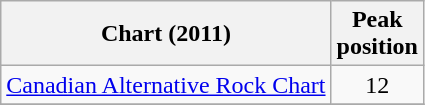<table class="wikitable sortable">
<tr>
<th>Chart (2011)</th>
<th>Peak<br>position</th>
</tr>
<tr>
<td><a href='#'>Canadian Alternative Rock Chart</a></td>
<td align="center">12</td>
</tr>
<tr>
</tr>
</table>
